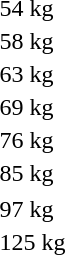<table>
<tr>
<td>54 kg</td>
<td></td>
<td></td>
<td></td>
</tr>
<tr>
<td>58 kg</td>
<td></td>
<td></td>
<td></td>
</tr>
<tr>
<td>63 kg</td>
<td></td>
<td></td>
<td></td>
</tr>
<tr>
<td>69 kg</td>
<td></td>
<td></td>
<td></td>
</tr>
<tr>
<td>76 kg</td>
<td></td>
<td></td>
<td></td>
</tr>
<tr>
<td>85 kg</td>
<td></td>
<td></td>
<td></td>
</tr>
<tr>
</tr>
<tr>
<td>97 kg</td>
<td></td>
<td></td>
<td></td>
</tr>
<tr>
<td>125 kg</td>
<td></td>
<td></td>
<td></td>
</tr>
</table>
